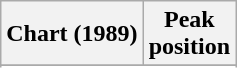<table class="wikitable sortable plainrowheaders">
<tr>
<th scope="col">Chart (1989)</th>
<th scope="col">Peak<br>position</th>
</tr>
<tr>
</tr>
<tr>
</tr>
<tr>
</tr>
<tr>
</tr>
<tr>
</tr>
<tr>
</tr>
<tr>
</tr>
</table>
